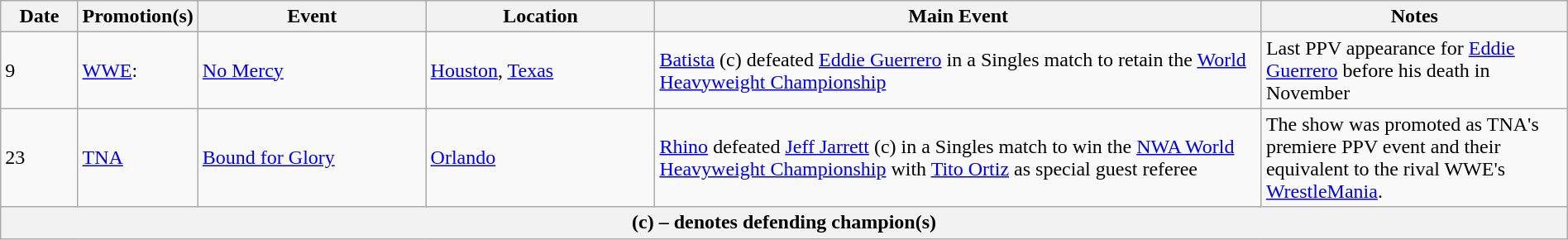<table class="wikitable" style="width:100%;">
<tr>
<th width=5%>Date</th>
<th width=5%>Promotion(s)</th>
<th width=15%>Event</th>
<th width=15%>Location</th>
<th width=40%>Main Event</th>
<th width=20%>Notes</th>
</tr>
<tr>
<td>9</td>
<td><a href='#'>WWE</a>:<br></td>
<td><a href='#'>No Mercy</a></td>
<td><a href='#'>Houston</a>, <a href='#'>Texas</a></td>
<td><a href='#'>Batista</a> (c) defeated <a href='#'>Eddie Guerrero</a> in a Singles match to retain the <a href='#'>World Heavyweight Championship</a></td>
<td>Last PPV appearance for <a href='#'>Eddie Guerrero</a> before his death in November</td>
</tr>
<tr>
<td>23</td>
<td><a href='#'>TNA</a></td>
<td><a href='#'>Bound for Glory</a></td>
<td><a href='#'>Orlando</a></td>
<td><a href='#'>Rhino</a> defeated <a href='#'>Jeff Jarrett</a> (c) in a Singles match to win the <a href='#'>NWA World Heavyweight Championship</a> with <a href='#'>Tito Ortiz</a> as special guest referee</td>
<td>The show was promoted as TNA's premiere PPV event and their equivalent to the rival WWE's <a href='#'>WrestleMania</a>.</td>
</tr>
<tr>
<th colspan="6">(c) – denotes defending champion(s)</th>
</tr>
</table>
